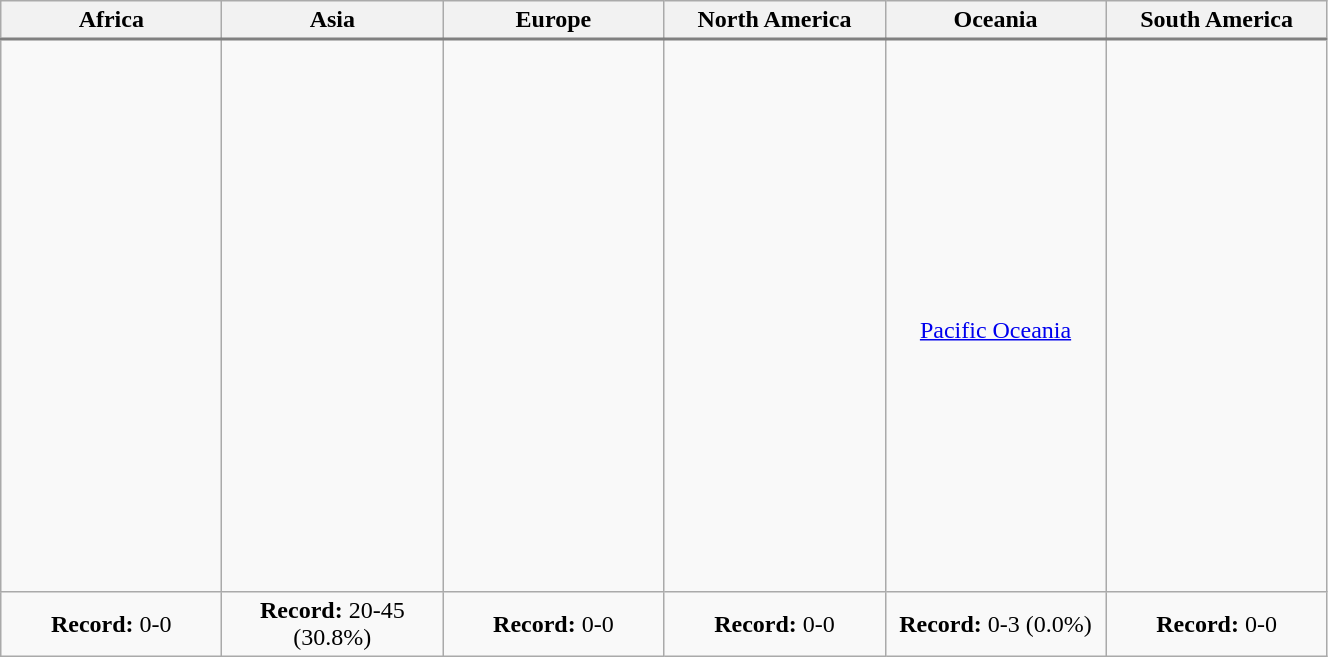<table class="wikitable">
<tr>
<th width="140">Africa</th>
<th width="140">Asia</th>
<th width="140">Europe</th>
<th width="140">North America</th>
<th width="140">Oceania</th>
<th width="140">South America</th>
</tr>
<tr style="border-top:2px solid gray;">
<td align="center"></td>
<td align="center"><br><br><br><br><br><br><br><br><br><br><br><br><br><br><br><br><br><br><br><br></td>
<td align="center"></td>
<td align="center"></td>
<td align="center"><br><a href='#'>Pacific Oceania</a></td>
<td align="center"></td>
</tr>
<tr>
<td align="center"><strong>Record:</strong> 0-0</td>
<td align="center"><strong>Record:</strong> 20-45 (30.8%)</td>
<td align="center"><strong>Record:</strong> 0-0</td>
<td align="center"><strong>Record:</strong> 0-0</td>
<td align="center"><strong>Record:</strong> 0-3 (0.0%)</td>
<td align="center"><strong>Record:</strong> 0-0</td>
</tr>
</table>
